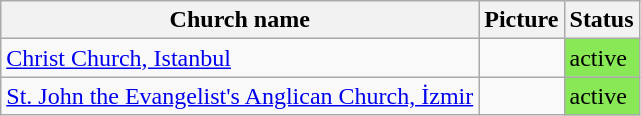<table class="wikitable sortable">
<tr>
<th>Church name</th>
<th>Picture</th>
<th>Status</th>
</tr>
<tr>
<td><a href='#'>Christ Church, Istanbul</a></td>
<td></td>
<td style="background:#89E856">active</td>
</tr>
<tr>
<td><a href='#'>St. John the Evangelist's Anglican Church, İzmir</a></td>
<td></td>
<td style="background:#89E856">active</td>
</tr>
</table>
